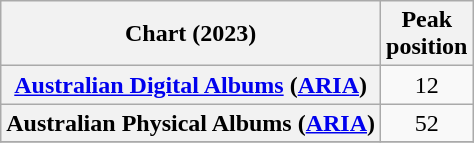<table class="wikitable sortable plainrowheaders" style="text-align:center;">
<tr>
<th scope="col">Chart (2023)</th>
<th scope="col">Peak<br>position</th>
</tr>
<tr>
<th scope="row"><a href='#'>Australian Digital Albums</a> (<a href='#'>ARIA</a>)</th>
<td>12</td>
</tr>
<tr>
<th scope="row">Australian Physical Albums (<a href='#'>ARIA</a>)</th>
<td>52</td>
</tr>
<tr>
</tr>
</table>
